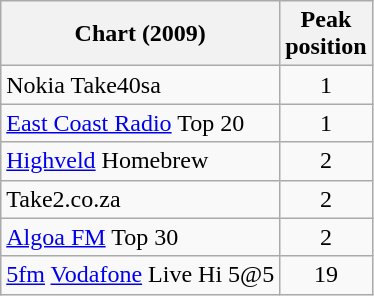<table class="wikitable sortable">
<tr>
<th>Chart (2009)</th>
<th>Peak<br>position</th>
</tr>
<tr>
<td>Nokia Take40sa</td>
<td style="text-align:center;">1</td>
</tr>
<tr>
<td><a href='#'>East Coast Radio</a> Top 20</td>
<td style="text-align:center;">1</td>
</tr>
<tr>
<td><a href='#'>Highveld</a> Homebrew</td>
<td style="text-align:center;">2</td>
</tr>
<tr>
<td>Take2.co.za</td>
<td style="text-align:center;">2</td>
</tr>
<tr>
<td><a href='#'>Algoa FM</a> Top 30</td>
<td style="text-align:center;">2</td>
</tr>
<tr>
<td><a href='#'>5fm</a> <a href='#'>Vodafone</a> Live Hi 5@5</td>
<td style="text-align:center;">19</td>
</tr>
</table>
